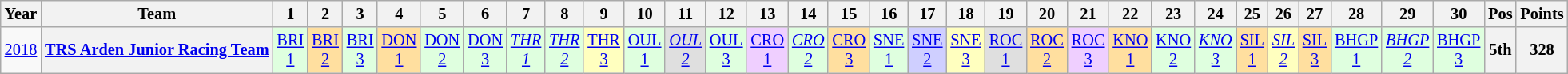<table class="wikitable" style="text-align:center; font-size:85%">
<tr>
<th>Year</th>
<th>Team</th>
<th>1</th>
<th>2</th>
<th>3</th>
<th>4</th>
<th>5</th>
<th>6</th>
<th>7</th>
<th>8</th>
<th>9</th>
<th>10</th>
<th>11</th>
<th>12</th>
<th>13</th>
<th>14</th>
<th>15</th>
<th>16</th>
<th>17</th>
<th>18</th>
<th>19</th>
<th>20</th>
<th>21</th>
<th>22</th>
<th>23</th>
<th>24</th>
<th>25</th>
<th>26</th>
<th>27</th>
<th>28</th>
<th>29</th>
<th>30</th>
<th>Pos</th>
<th>Points</th>
</tr>
<tr>
<td><a href='#'>2018</a></td>
<th nowrap><a href='#'>TRS Arden Junior Racing Team</a></th>
<td style="background:#DFFFDF;"><a href='#'>BRI<br>1</a><br></td>
<td style="background:#FFDF9F;"><a href='#'>BRI<br>2</a><br></td>
<td style="background:#DFFFDF;"><a href='#'>BRI<br>3</a><br></td>
<td style="background:#FFDF9F;"><a href='#'>DON<br>1</a><br></td>
<td style="background:#DFFFDF;"><a href='#'>DON<br>2</a><br></td>
<td style="background:#DFFFDF;"><a href='#'>DON<br>3</a><br></td>
<td style="background:#DFFFDF;"><em><a href='#'>THR<br>1</a></em><br></td>
<td style="background:#DFFFDF;"><em><a href='#'>THR<br>2</a></em><br></td>
<td style="background:#FFFFBF;"><a href='#'>THR<br>3</a><br></td>
<td style="background:#DFFFDF;"><a href='#'>OUL<br>1</a><br></td>
<td style="background:#DFDFDF;"><em><a href='#'>OUL<br>2</a></em><br></td>
<td style="background:#DFFFDF;"><a href='#'>OUL<br>3</a><br></td>
<td style="background:#EFCFFF;"><a href='#'>CRO<br>1</a><br></td>
<td style="background:#DFFFDF;"><em><a href='#'>CRO<br>2</a></em><br></td>
<td style="background:#FFDF9F;"><a href='#'>CRO<br>3</a><br></td>
<td style="background:#DFFFDF;"><a href='#'>SNE<br>1</a><br></td>
<td style="background:#CFCFFF;"><a href='#'>SNE<br>2</a><br></td>
<td style="background:#FFFFBF;"><a href='#'>SNE<br>3</a><br></td>
<td style="background:#DFDFDF;"><a href='#'>ROC<br>1</a><br></td>
<td style="background:#FFDF9F;"><a href='#'>ROC<br>2</a><br></td>
<td style="background:#EFCFFF;"><a href='#'>ROC<br>3</a><br></td>
<td style="background:#FFDF9F;"><a href='#'>KNO<br>1</a><br></td>
<td style="background:#DFFFDF;"><a href='#'>KNO<br>2</a><br></td>
<td style="background:#DFFFDF;"><em><a href='#'>KNO<br>3</a></em><br></td>
<td style="background:#FFDF9F;"><a href='#'>SIL<br>1</a><br></td>
<td style="background:#FFFFBF;"><em><a href='#'>SIL<br>2</a></em><br></td>
<td style="background:#FFDF9F;"><a href='#'>SIL<br>3</a><br></td>
<td style="background:#DFFFDF;"><a href='#'>BHGP<br>1</a><br></td>
<td style="background:#DFFFDF;"><em><a href='#'>BHGP<br>2</a></em><br></td>
<td style="background:#DFFFDF;"><a href='#'>BHGP<br>3</a><br></td>
<th>5th</th>
<th>328</th>
</tr>
</table>
